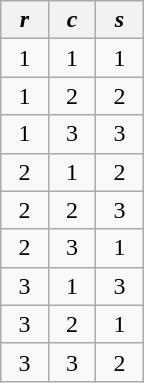<table class="wikitable" style="margin-left:auto;margin-right:auto;text-align:center;width:6em;height:6em;table-layout:fixed;">
<tr>
<th><em>r</em></th>
<th><em>c</em></th>
<th><em>s</em></th>
</tr>
<tr>
<td>1</td>
<td>1</td>
<td>1</td>
</tr>
<tr>
<td>1</td>
<td>2</td>
<td>2</td>
</tr>
<tr>
<td>1</td>
<td>3</td>
<td>3</td>
</tr>
<tr>
<td>2</td>
<td>1</td>
<td>2</td>
</tr>
<tr>
<td>2</td>
<td>2</td>
<td>3</td>
</tr>
<tr>
<td>2</td>
<td>3</td>
<td>1</td>
</tr>
<tr>
<td>3</td>
<td>1</td>
<td>3</td>
</tr>
<tr>
<td>3</td>
<td>2</td>
<td>1</td>
</tr>
<tr>
<td>3</td>
<td>3</td>
<td>2</td>
</tr>
</table>
